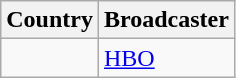<table class="wikitable">
<tr>
<th align=center>Country</th>
<th align=center>Broadcaster</th>
</tr>
<tr>
<td></td>
<td><a href='#'>HBO</a></td>
</tr>
</table>
